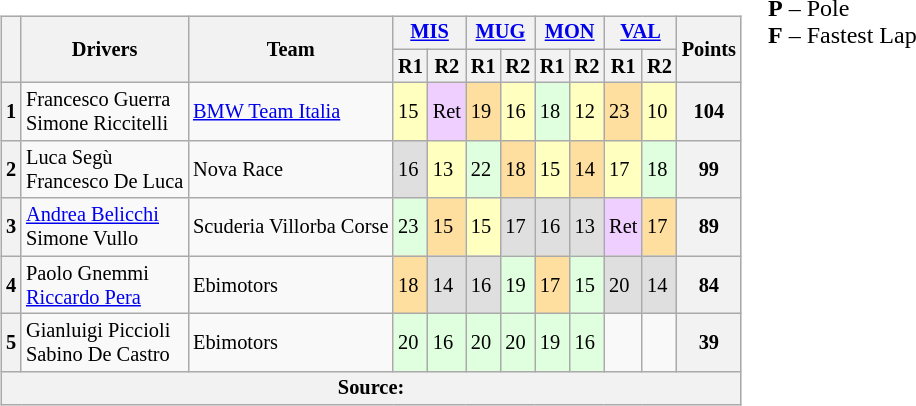<table>
<tr>
<td><br><table class="wikitable" style="font-size: 85%;">
<tr>
<th rowspan=2></th>
<th rowspan=2>Drivers</th>
<th rowspan=2>Team</th>
<th colspan=2><a href='#'>MIS</a><br></th>
<th colspan=2><a href='#'>MUG</a><br></th>
<th colspan=2><a href='#'>MON</a><br></th>
<th colspan=2><a href='#'>VAL</a><br></th>
<th rowspan=2>Points</th>
</tr>
<tr>
<th>R1</th>
<th>R2</th>
<th>R1</th>
<th>R2</th>
<th>R1</th>
<th>R2</th>
<th>R1</th>
<th>R2</th>
</tr>
<tr>
<th>1</th>
<td> Francesco Guerra<br> Simone Riccitelli</td>
<td> <a href='#'>BMW Team Italia</a></td>
<td style="background:#ffffbf;">15</td>
<td style="background:#efcfff;">Ret</td>
<td style="background:#ffdf9f;">19</td>
<td style="background:#ffffbf;">16</td>
<td style="background:#dfffdf;">18</td>
<td style="background:#ffffbf;">12</td>
<td style="background:#ffdf9f;">23</td>
<td style="background:#ffffbf;">10</td>
<th>104</th>
</tr>
<tr>
<th>2</th>
<td> Luca Segù<br> Francesco De Luca</td>
<td> Nova Race</td>
<td style="background:#dfdfdf;">16</td>
<td style="background:#ffffbf;">13</td>
<td style="background:#dfffdf;">22</td>
<td style="background:#ffdf9f;">18</td>
<td style="background:#ffffbf;">15</td>
<td style="background:#ffdf9f;">14</td>
<td style="background:#ffffbf;">17</td>
<td style="background:#dfffdf;">18</td>
<th>99</th>
</tr>
<tr>
<th>3</th>
<td> <a href='#'>Andrea Belicchi</a><br> Simone Vullo</td>
<td> Scuderia Villorba Corse</td>
<td style="background:#dfffdf;">23</td>
<td style="background:#ffdf9f;">15</td>
<td style="background:#ffffbf;">15</td>
<td style="background:#dfdfdf;">17</td>
<td style="background:#dfdfdf;">16</td>
<td style="background:#dfdfdf;">13</td>
<td style="background:#efcfff;">Ret</td>
<td style="background:#ffdf9f;">17</td>
<th>89</th>
</tr>
<tr>
<th>4</th>
<td> Paolo Gnemmi<br> <a href='#'>Riccardo Pera</a></td>
<td> Ebimotors</td>
<td style="background:#ffdf9f;">18</td>
<td style="background:#dfdfdf;">14</td>
<td style="background:#dfdfdf;">16</td>
<td style="background:#dfffdf;">19</td>
<td style="background:#ffdf9f;">17</td>
<td style="background:#dfffdf;">15</td>
<td style="background:#dfdfdf;">20</td>
<td style="background:#dfdfdf;">14</td>
<th>84</th>
</tr>
<tr>
<th>5</th>
<td> Gianluigi Piccioli<br> Sabino De Castro</td>
<td> Ebimotors</td>
<td style="background:#dfffdf;">20</td>
<td style="background:#dfffdf;">16</td>
<td style="background:#dfffdf;">20</td>
<td style="background:#dfffdf;">20</td>
<td style="background:#dfffdf;">19</td>
<td style="background:#dfffdf;">16</td>
<td></td>
<td></td>
<th>39</th>
</tr>
<tr>
<th colspan=12>Source:</th>
</tr>
</table>
</td>
<td valign="top"><br>
<span><strong>P</strong> – Pole<br>
<strong>F</strong> – Fastest Lap</span></td>
</tr>
</table>
